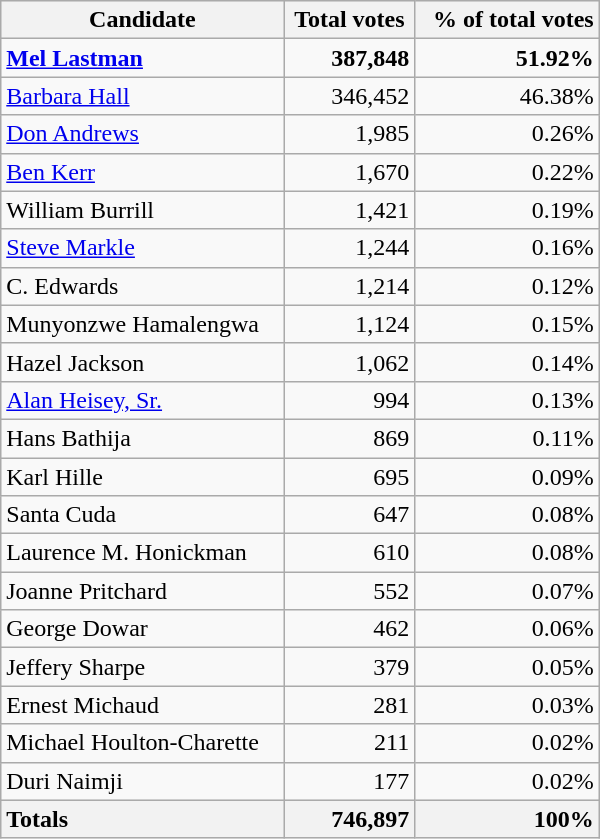<table class="wikitable" width="400" border="1" cellspacing="2" cellpadding="2">
<tr bgcolor="#EEEEEE">
<th align="left">Candidate</th>
<th align="right">Total votes</th>
<th style="text-align:right;">% of total votes</th>
</tr>
<tr>
<td align="left"><strong><a href='#'>Mel Lastman</a></strong></td>
<td align="right"><strong>387,848</strong></td>
<td align="right"><strong>51.92%</strong></td>
</tr>
<tr>
<td align="left"><a href='#'>Barbara Hall</a></td>
<td align="right">346,452</td>
<td align="right">46.38%</td>
</tr>
<tr>
<td align="left"><a href='#'>Don Andrews</a></td>
<td align="right">1,985</td>
<td align="right">0.26%</td>
</tr>
<tr>
<td align="left"><a href='#'>Ben Kerr</a></td>
<td align="right">1,670</td>
<td align="right">0.22%</td>
</tr>
<tr>
<td align="left">William Burrill</td>
<td align="right">1,421</td>
<td align="right">0.19%</td>
</tr>
<tr>
<td align="left"><a href='#'>Steve Markle</a></td>
<td align="right">1,244</td>
<td align="right">0.16%</td>
</tr>
<tr>
<td align="left">C. Edwards</td>
<td align="right">1,214</td>
<td align="right">0.12%</td>
</tr>
<tr>
<td align="left">Munyonzwe Hamalengwa</td>
<td align="right">1,124</td>
<td align="right">0.15%</td>
</tr>
<tr>
<td align="left">Hazel Jackson</td>
<td align="right">1,062</td>
<td align="right">0.14%</td>
</tr>
<tr>
<td align="left"><a href='#'>Alan Heisey, Sr.</a></td>
<td align="right">994</td>
<td align="right">0.13%</td>
</tr>
<tr>
<td align="left">Hans Bathija</td>
<td align="right">869</td>
<td align="right">0.11%</td>
</tr>
<tr>
<td align="left">Karl Hille</td>
<td align="right">695</td>
<td align="right">0.09%</td>
</tr>
<tr>
<td align="left">Santa Cuda</td>
<td align="right">647</td>
<td align="right">0.08%</td>
</tr>
<tr>
<td align="left">Laurence M. Honickman</td>
<td align="right">610</td>
<td align="right">0.08%</td>
</tr>
<tr>
<td align="left">Joanne Pritchard</td>
<td align="right">552</td>
<td align="right">0.07%</td>
</tr>
<tr>
<td align="left">George Dowar</td>
<td align="right">462</td>
<td align="right">0.06%</td>
</tr>
<tr>
<td align="left">Jeffery Sharpe</td>
<td align="right">379</td>
<td align="right">0.05%</td>
</tr>
<tr>
<td align="left">Ernest Michaud</td>
<td align="right">281</td>
<td align="right">0.03%</td>
</tr>
<tr>
<td align="left">Michael Houlton-Charette</td>
<td align="right">211</td>
<td align="right">0.02%</td>
</tr>
<tr>
<td align="left">Duri Naimji</td>
<td align="right">177</td>
<td align="right">0.02%</td>
</tr>
<tr style="background:#eee;">
<th style="text-align:left;">Totals</th>
<th style="text-align:right;">746,897</th>
<th style="text-align:right;">100%</th>
</tr>
</table>
